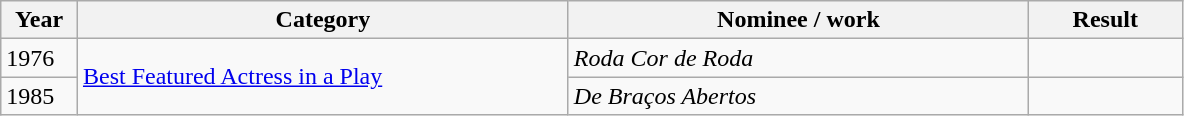<table class=wikitable>
<tr>
<th Width=5%>Year</th>
<th Width=32%>Category</th>
<th Width=30%>Nominee / work</th>
<th Width=10%>Result</th>
</tr>
<tr>
<td>1976</td>
<td rowspan=2><a href='#'>Best Featured Actress in a Play</a></td>
<td><em>Roda Cor de Roda</em></td>
<td></td>
</tr>
<tr>
<td>1985</td>
<td><em>De Braços Abertos</em></td>
<td></td>
</tr>
</table>
